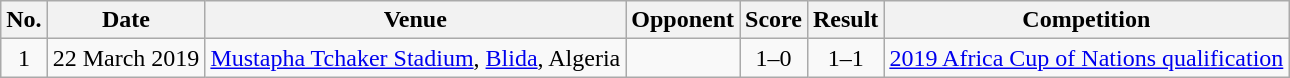<table class="wikitable sortable">
<tr>
<th scope="col">No.</th>
<th scope="col">Date</th>
<th scope="col">Venue</th>
<th scope="col">Opponent</th>
<th scope="col">Score</th>
<th scope="col">Result</th>
<th scope="col">Competition</th>
</tr>
<tr>
<td align="center">1</td>
<td>22 March 2019</td>
<td><a href='#'>Mustapha Tchaker Stadium</a>, <a href='#'>Blida</a>, Algeria</td>
<td></td>
<td align="center">1–0</td>
<td align="center">1–1</td>
<td><a href='#'>2019 Africa Cup of Nations qualification</a></td>
</tr>
</table>
